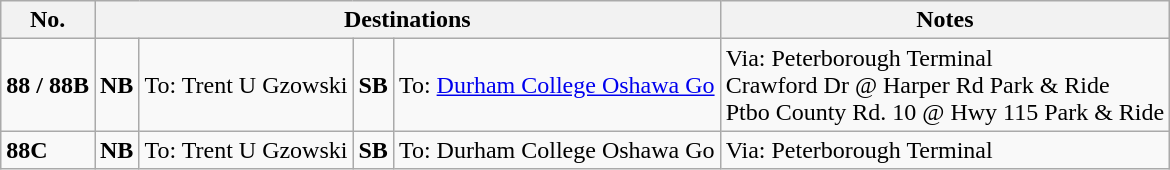<table class="wikitable">
<tr>
<th>No.</th>
<th colspan="4">Destinations</th>
<th>Notes</th>
</tr>
<tr>
<td><strong>88 / 88B</strong></td>
<td><strong>NB</strong></td>
<td>To: Trent U Gzowski</td>
<td><strong>SB</strong></td>
<td>To: <a href='#'>Durham College Oshawa Go</a></td>
<td>Via: Peterborough Terminal<br>Crawford Dr @ Harper Rd Park & Ride<br>Ptbo County Rd. 10 @ Hwy 115 Park & Ride</td>
</tr>
<tr>
<td><strong>88C</strong></td>
<td><strong>NB</strong></td>
<td>To: Trent U Gzowski</td>
<td><strong>SB</strong></td>
<td>To: Durham College Oshawa Go</td>
<td>Via: Peterborough Terminal</td>
</tr>
</table>
